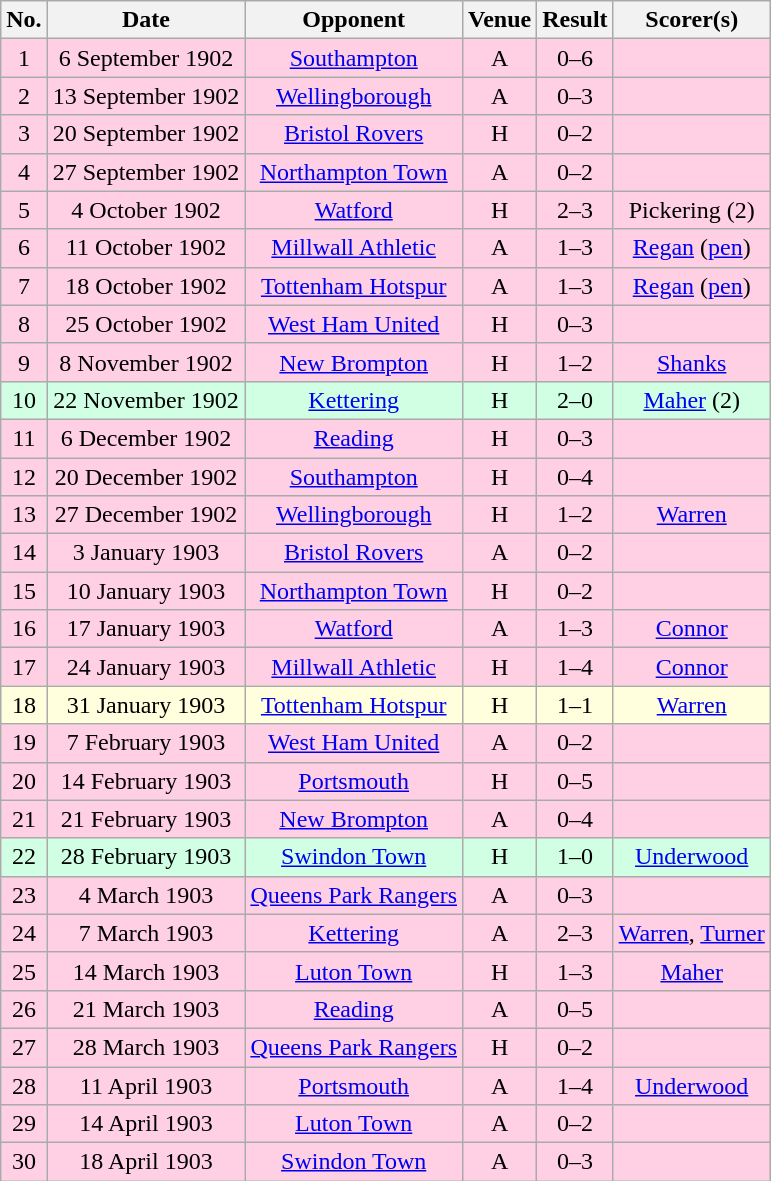<table class="wikitable sortable" style="text-align:center;">
<tr>
<th>No.</th>
<th>Date</th>
<th>Opponent</th>
<th>Venue</th>
<th>Result</th>
<th>Scorer(s)</th>
</tr>
<tr style="background:#ffd0e3;">
<td>1</td>
<td>6 September 1902</td>
<td><a href='#'>Southampton</a></td>
<td>A</td>
<td>0–6</td>
<td></td>
</tr>
<tr style="background:#ffd0e3;">
<td>2</td>
<td>13 September 1902</td>
<td><a href='#'>Wellingborough</a></td>
<td>A</td>
<td>0–3</td>
<td></td>
</tr>
<tr style="background:#ffd0e3;">
<td>3</td>
<td>20 September 1902</td>
<td><a href='#'>Bristol Rovers</a></td>
<td>H</td>
<td>0–2</td>
<td></td>
</tr>
<tr style="background:#ffd0e3;">
<td>4</td>
<td>27 September 1902</td>
<td><a href='#'>Northampton Town</a></td>
<td>A</td>
<td>0–2</td>
<td></td>
</tr>
<tr style="background:#ffd0e3;">
<td>5</td>
<td>4 October 1902</td>
<td><a href='#'>Watford</a></td>
<td>H</td>
<td>2–3</td>
<td>Pickering (2)</td>
</tr>
<tr style="background:#ffd0e3;">
<td>6</td>
<td>11 October 1902</td>
<td><a href='#'>Millwall Athletic</a></td>
<td>A</td>
<td>1–3</td>
<td><a href='#'>Regan</a> (<a href='#'>pen</a>)</td>
</tr>
<tr style="background:#ffd0e3;">
<td>7</td>
<td>18 October 1902</td>
<td><a href='#'>Tottenham Hotspur</a></td>
<td>A</td>
<td>1–3</td>
<td><a href='#'>Regan</a> (<a href='#'>pen</a>)</td>
</tr>
<tr style="background:#ffd0e3;">
<td>8</td>
<td>25 October 1902</td>
<td><a href='#'>West Ham United</a></td>
<td>H</td>
<td>0–3</td>
<td></td>
</tr>
<tr style="background:#ffd0e3;">
<td>9</td>
<td>8 November 1902</td>
<td><a href='#'>New Brompton</a></td>
<td>H</td>
<td>1–2</td>
<td><a href='#'>Shanks</a></td>
</tr>
<tr style="background:#d0ffe3;">
<td>10</td>
<td>22 November 1902</td>
<td><a href='#'>Kettering</a></td>
<td>H</td>
<td>2–0</td>
<td><a href='#'>Maher</a> (2)</td>
</tr>
<tr style="background:#ffd0e3;">
<td>11</td>
<td>6 December 1902</td>
<td><a href='#'>Reading</a></td>
<td>H</td>
<td>0–3</td>
<td></td>
</tr>
<tr style="background:#ffd0e3;">
<td>12</td>
<td>20 December 1902</td>
<td><a href='#'>Southampton</a></td>
<td>H</td>
<td>0–4</td>
<td></td>
</tr>
<tr style="background:#ffd0e3;">
<td>13</td>
<td>27 December 1902</td>
<td><a href='#'>Wellingborough</a></td>
<td>H</td>
<td>1–2</td>
<td><a href='#'>Warren</a></td>
</tr>
<tr style="background:#ffd0e3;">
<td>14</td>
<td>3 January 1903</td>
<td><a href='#'>Bristol Rovers</a></td>
<td>A</td>
<td>0–2</td>
<td></td>
</tr>
<tr style="background:#ffd0e3;">
<td>15</td>
<td>10 January 1903</td>
<td><a href='#'>Northampton Town</a></td>
<td>H</td>
<td>0–2</td>
<td></td>
</tr>
<tr style="background:#ffd0e3;">
<td>16</td>
<td>17 January 1903</td>
<td><a href='#'>Watford</a></td>
<td>A</td>
<td>1–3</td>
<td><a href='#'>Connor</a></td>
</tr>
<tr style="background:#ffd0e3;">
<td>17</td>
<td>24 January 1903</td>
<td><a href='#'>Millwall Athletic</a></td>
<td>H</td>
<td>1–4</td>
<td><a href='#'>Connor</a></td>
</tr>
<tr style="background:#ffd;">
<td>18</td>
<td>31 January 1903</td>
<td><a href='#'>Tottenham Hotspur</a></td>
<td>H</td>
<td>1–1</td>
<td><a href='#'>Warren</a></td>
</tr>
<tr style="background:#ffd0e3;">
<td>19</td>
<td>7 February 1903</td>
<td><a href='#'>West Ham United</a></td>
<td>A</td>
<td>0–2</td>
<td></td>
</tr>
<tr style="background:#ffd0e3;">
<td>20</td>
<td>14 February 1903</td>
<td><a href='#'>Portsmouth</a></td>
<td>H</td>
<td>0–5</td>
<td></td>
</tr>
<tr style="background:#ffd0e3;">
<td>21</td>
<td>21 February 1903</td>
<td><a href='#'>New Brompton</a></td>
<td>A</td>
<td>0–4</td>
<td></td>
</tr>
<tr style="background:#d0ffe3;">
<td>22</td>
<td>28 February 1903</td>
<td><a href='#'>Swindon Town</a></td>
<td>H</td>
<td>1–0</td>
<td><a href='#'>Underwood</a></td>
</tr>
<tr style="background:#ffd0e3;">
<td>23</td>
<td>4 March 1903</td>
<td><a href='#'>Queens Park Rangers</a></td>
<td>A</td>
<td>0–3</td>
<td></td>
</tr>
<tr style="background:#ffd0e3;">
<td>24</td>
<td>7 March 1903</td>
<td><a href='#'>Kettering</a></td>
<td>A</td>
<td>2–3</td>
<td><a href='#'>Warren</a>, <a href='#'>Turner</a></td>
</tr>
<tr style="background:#ffd0e3;">
<td>25</td>
<td>14 March 1903</td>
<td><a href='#'>Luton Town</a></td>
<td>H</td>
<td>1–3</td>
<td><a href='#'>Maher</a></td>
</tr>
<tr style="background:#ffd0e3;">
<td>26</td>
<td>21 March 1903</td>
<td><a href='#'>Reading</a></td>
<td>A</td>
<td>0–5</td>
<td></td>
</tr>
<tr style="background:#ffd0e3;">
<td>27</td>
<td>28 March 1903</td>
<td><a href='#'>Queens Park Rangers</a></td>
<td>H</td>
<td>0–2</td>
<td></td>
</tr>
<tr style="background:#ffd0e3;">
<td>28</td>
<td>11 April 1903</td>
<td><a href='#'>Portsmouth</a></td>
<td>A</td>
<td>1–4</td>
<td><a href='#'>Underwood</a></td>
</tr>
<tr style="background:#ffd0e3;">
<td>29</td>
<td>14 April 1903</td>
<td><a href='#'>Luton Town</a></td>
<td>A</td>
<td>0–2</td>
<td></td>
</tr>
<tr style="background:#ffd0e3;">
<td>30</td>
<td>18 April 1903</td>
<td><a href='#'>Swindon Town</a></td>
<td>A</td>
<td>0–3</td>
<td></td>
</tr>
</table>
